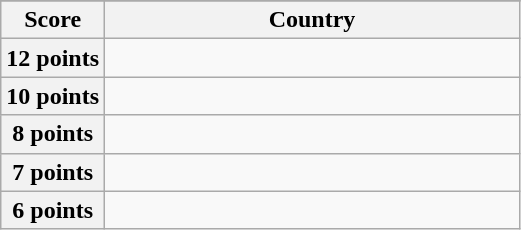<table class="wikitable">
<tr>
</tr>
<tr>
<th scope="col" width="20%">Score</th>
<th scope="col">Country</th>
</tr>
<tr>
<th scope="row">12 points</th>
<td></td>
</tr>
<tr>
<th scope="row">10 points</th>
<td></td>
</tr>
<tr>
<th scope="row">8 points</th>
<td></td>
</tr>
<tr>
<th scope="row">7 points</th>
<td></td>
</tr>
<tr>
<th scope="row">6 points</th>
<td></td>
</tr>
</table>
